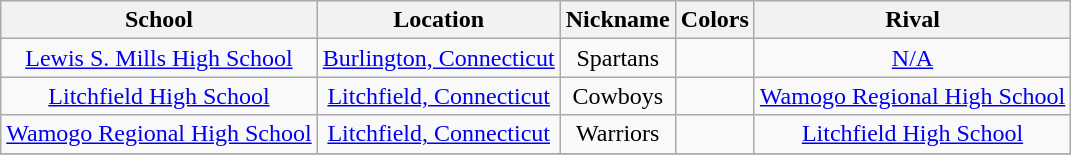<table class="wikitable sortable" style="text-align:center">
<tr>
<th>School</th>
<th>Location</th>
<th>Nickname</th>
<th>Colors</th>
<th>Rival</th>
</tr>
<tr>
<td><a href='#'>Lewis S. Mills High School</a></td>
<td><a href='#'>Burlington, Connecticut</a></td>
<td>Spartans</td>
<td> </td>
<td><a href='#'>N/A</a></td>
</tr>
<tr>
<td><a href='#'>Litchfield High School</a></td>
<td><a href='#'>Litchfield, Connecticut</a></td>
<td>Cowboys</td>
<td> </td>
<td><a href='#'>Wamogo Regional High School</a></td>
</tr>
<tr>
<td><a href='#'>Wamogo Regional High School</a></td>
<td><a href='#'>Litchfield, Connecticut</a></td>
<td>Warriors</td>
<td> </td>
<td><a href='#'>Litchfield High School</a></td>
</tr>
<tr>
</tr>
</table>
